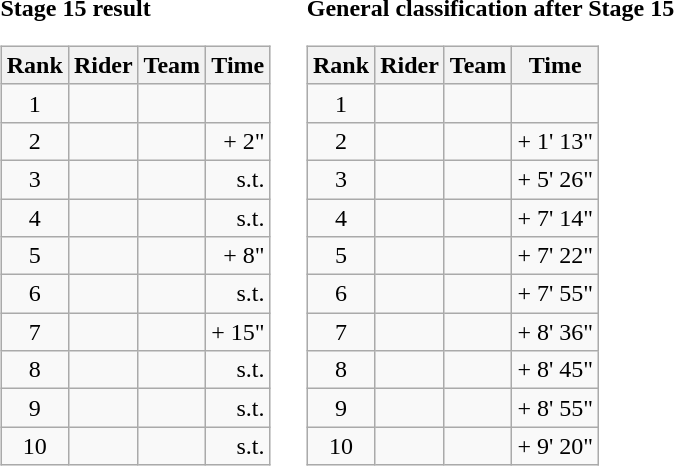<table>
<tr>
<td><strong>Stage 15 result</strong><br><table class="wikitable">
<tr>
<th scope="col">Rank</th>
<th scope="col">Rider</th>
<th scope="col">Team</th>
<th scope="col">Time</th>
</tr>
<tr>
<td style="text-align:center;">1</td>
<td></td>
<td></td>
<td style="text-align:right;"></td>
</tr>
<tr>
<td style="text-align:center;">2</td>
<td></td>
<td></td>
<td style="text-align:right;">+ 2"</td>
</tr>
<tr>
<td style="text-align:center;">3</td>
<td></td>
<td></td>
<td style="text-align:right;">s.t.</td>
</tr>
<tr>
<td style="text-align:center;">4</td>
<td></td>
<td></td>
<td style="text-align:right;">s.t.</td>
</tr>
<tr>
<td style="text-align:center;">5</td>
<td></td>
<td></td>
<td style="text-align:right;">+ 8"</td>
</tr>
<tr>
<td style="text-align:center;">6</td>
<td></td>
<td></td>
<td style="text-align:right;">s.t.</td>
</tr>
<tr>
<td style="text-align:center;">7</td>
<td></td>
<td></td>
<td style="text-align:right;">+ 15"</td>
</tr>
<tr>
<td style="text-align:center;">8</td>
<td></td>
<td></td>
<td style="text-align:right;">s.t.</td>
</tr>
<tr>
<td style="text-align:center;">9</td>
<td></td>
<td></td>
<td style="text-align:right;">s.t.</td>
</tr>
<tr>
<td style="text-align:center;">10</td>
<td></td>
<td></td>
<td style="text-align:right;">s.t.</td>
</tr>
</table>
</td>
<td></td>
<td><strong>General classification after Stage 15</strong><br><table class="wikitable">
<tr>
<th scope="col">Rank</th>
<th scope="col">Rider</th>
<th scope="col">Team</th>
<th scope="col">Time</th>
</tr>
<tr>
<td style="text-align:center;">1</td>
<td></td>
<td></td>
<td style="text-align:right;"></td>
</tr>
<tr>
<td style="text-align:center;">2</td>
<td></td>
<td></td>
<td style="text-align:right;">+ 1' 13"</td>
</tr>
<tr>
<td style="text-align:center;">3</td>
<td></td>
<td></td>
<td style="text-align:right;">+ 5' 26"</td>
</tr>
<tr>
<td style="text-align:center;">4</td>
<td></td>
<td></td>
<td style="text-align:right;">+ 7' 14"</td>
</tr>
<tr>
<td style="text-align:center;">5</td>
<td></td>
<td></td>
<td style="text-align:right;">+ 7' 22"</td>
</tr>
<tr>
<td style="text-align:center;">6</td>
<td></td>
<td></td>
<td style="text-align:right;">+ 7' 55"</td>
</tr>
<tr>
<td style="text-align:center;">7</td>
<td></td>
<td></td>
<td style="text-align:right;">+ 8' 36"</td>
</tr>
<tr>
<td style="text-align:center;">8</td>
<td></td>
<td></td>
<td style="text-align:right;">+ 8' 45"</td>
</tr>
<tr>
<td style="text-align:center;">9</td>
<td></td>
<td></td>
<td style="text-align:right;">+ 8' 55"</td>
</tr>
<tr>
<td style="text-align:center;">10</td>
<td></td>
<td></td>
<td style="text-align:right;">+ 9' 20"</td>
</tr>
</table>
</td>
</tr>
</table>
